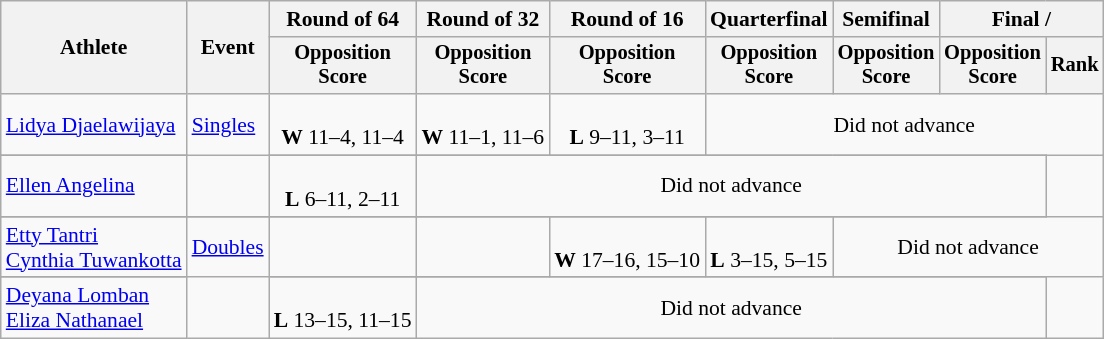<table class=wikitable style="font-size:90%">
<tr>
<th rowspan="2">Athlete</th>
<th rowspan="2">Event</th>
<th>Round of 64</th>
<th>Round of 32</th>
<th>Round of 16</th>
<th>Quarterfinal</th>
<th>Semifinal</th>
<th colspan=2>Final / </th>
</tr>
<tr style="font-size:95%">
<th>Opposition<br>Score</th>
<th>Opposition<br>Score</th>
<th>Opposition<br>Score</th>
<th>Opposition<br>Score</th>
<th>Opposition<br>Score</th>
<th>Opposition<br>Score</th>
<th>Rank</th>
</tr>
<tr align=center>
<td align=left><a href='#'>Lidya Djaelawijaya</a></td>
<td align=left rowspan=2><a href='#'>Singles</a></td>
<td><br><strong>W</strong> 11–4, 11–4</td>
<td><br><strong>W</strong> 11–1, 11–6</td>
<td><br><strong>L</strong> 9–11, 3–11</td>
<td colspan=4>Did not advance</td>
</tr>
<tr>
</tr>
<tr align=center>
<td align=left><a href='#'>Ellen Angelina</a></td>
<td></td>
<td><br><strong>L</strong> 6–11, 2–11</td>
<td colspan=5>Did not advance</td>
</tr>
<tr>
</tr>
<tr align=center>
<td align=left><a href='#'>Etty Tantri</a> <br> <a href='#'>Cynthia Tuwankotta</a></td>
<td align=left rowspan=2><a href='#'>Doubles</a></td>
<td></td>
<td></td>
<td><br><strong>W</strong> 17–16, 15–10</td>
<td><br><strong>L</strong> 3–15, 5–15</td>
<td colspan=3>Did not advance</td>
</tr>
<tr>
</tr>
<tr align=center>
<td align=left><a href='#'>Deyana Lomban</a> <br> <a href='#'>Eliza Nathanael</a></td>
<td></td>
<td><br><strong>L</strong> 13–15, 11–15</td>
<td colspan=5>Did not advance</td>
</tr>
</table>
